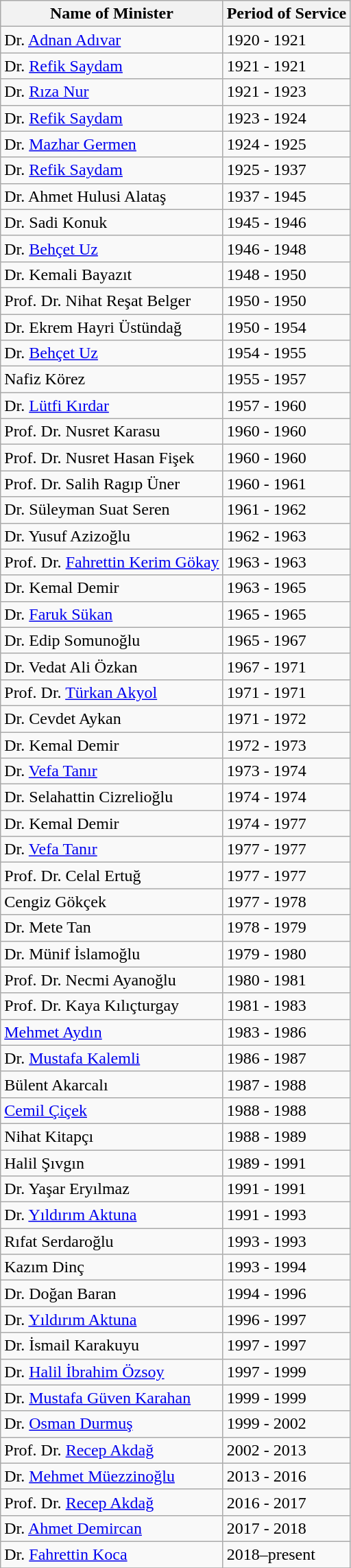<table class="wikitable">
<tr>
<th>Name of Minister</th>
<th>Period of Service</th>
</tr>
<tr>
<td>Dr. <a href='#'>Adnan Adıvar</a></td>
<td>1920 - 1921</td>
</tr>
<tr>
<td>Dr. <a href='#'>Refik Saydam</a></td>
<td>1921 - 1921</td>
</tr>
<tr>
<td>Dr. <a href='#'>Rıza Nur</a></td>
<td>1921 - 1923</td>
</tr>
<tr>
<td>Dr. <a href='#'>Refik Saydam</a></td>
<td>1923 - 1924</td>
</tr>
<tr>
<td>Dr. <a href='#'>Mazhar Germen</a></td>
<td>1924 - 1925</td>
</tr>
<tr>
<td>Dr. <a href='#'>Refik Saydam</a></td>
<td>1925 - 1937</td>
</tr>
<tr>
<td>Dr. Ahmet Hulusi Alataş</td>
<td>1937 - 1945</td>
</tr>
<tr>
<td>Dr. Sadi Konuk</td>
<td>1945 - 1946</td>
</tr>
<tr>
<td>Dr. <a href='#'>Behçet Uz</a></td>
<td>1946 - 1948</td>
</tr>
<tr>
<td>Dr. Kemali Bayazıt</td>
<td>1948 - 1950</td>
</tr>
<tr>
<td>Prof. Dr. Nihat Reşat Belger</td>
<td>1950 - 1950</td>
</tr>
<tr>
<td>Dr. Ekrem Hayri Üstündağ</td>
<td>1950 - 1954</td>
</tr>
<tr>
<td>Dr. <a href='#'>Behçet Uz</a></td>
<td>1954 - 1955</td>
</tr>
<tr>
<td>Nafiz Körez</td>
<td>1955 - 1957</td>
</tr>
<tr>
<td>Dr. <a href='#'>Lütfi Kırdar</a></td>
<td>1957 - 1960</td>
</tr>
<tr>
<td>Prof. Dr. Nusret Karasu</td>
<td>1960 - 1960</td>
</tr>
<tr>
<td>Prof. Dr. Nusret Hasan Fişek</td>
<td>1960 - 1960</td>
</tr>
<tr>
<td>Prof. Dr. Salih Ragıp Üner</td>
<td>1960 - 1961</td>
</tr>
<tr>
<td>Dr. Süleyman Suat Seren</td>
<td>1961 - 1962</td>
</tr>
<tr>
<td>Dr. Yusuf Azizoğlu</td>
<td>1962 - 1963</td>
</tr>
<tr>
<td>Prof. Dr. <a href='#'>Fahrettin Kerim Gökay</a></td>
<td>1963 - 1963</td>
</tr>
<tr>
<td>Dr. Kemal Demir</td>
<td>1963 - 1965</td>
</tr>
<tr>
<td>Dr. <a href='#'>Faruk Sükan</a></td>
<td>1965 - 1965</td>
</tr>
<tr>
<td>Dr. Edip Somunoğlu</td>
<td>1965 - 1967</td>
</tr>
<tr>
<td>Dr. Vedat Ali Özkan</td>
<td>1967 - 1971</td>
</tr>
<tr>
<td>Prof. Dr. <a href='#'>Türkan Akyol</a></td>
<td>1971 - 1971</td>
</tr>
<tr>
<td>Dr. Cevdet Aykan</td>
<td>1971 - 1972</td>
</tr>
<tr>
<td>Dr. Kemal Demir</td>
<td>1972 - 1973</td>
</tr>
<tr>
<td>Dr. <a href='#'>Vefa Tanır</a></td>
<td>1973 - 1974</td>
</tr>
<tr>
<td>Dr. Selahattin Cizrelioğlu</td>
<td>1974 - 1974</td>
</tr>
<tr>
<td>Dr. Kemal Demir</td>
<td>1974 - 1977</td>
</tr>
<tr>
<td>Dr. <a href='#'>Vefa Tanır</a></td>
<td>1977 - 1977</td>
</tr>
<tr>
<td>Prof. Dr. Celal Ertuğ</td>
<td>1977 - 1977</td>
</tr>
<tr>
<td>Cengiz Gökçek</td>
<td>1977 - 1978</td>
</tr>
<tr>
<td>Dr. Mete Tan</td>
<td>1978 - 1979</td>
</tr>
<tr>
<td>Dr. Münif İslamoğlu</td>
<td>1979 - 1980</td>
</tr>
<tr>
<td>Prof. Dr. Necmi Ayanoğlu</td>
<td>1980 - 1981</td>
</tr>
<tr>
<td>Prof. Dr. Kaya Kılıçturgay</td>
<td>1981 - 1983</td>
</tr>
<tr>
<td><a href='#'>Mehmet Aydın</a></td>
<td>1983 - 1986</td>
</tr>
<tr>
<td>Dr. <a href='#'>Mustafa Kalemli</a></td>
<td>1986 - 1987</td>
</tr>
<tr>
<td>Bülent Akarcalı</td>
<td>1987 - 1988</td>
</tr>
<tr>
<td><a href='#'>Cemil Çiçek</a></td>
<td>1988 - 1988</td>
</tr>
<tr>
<td>Nihat Kitapçı</td>
<td>1988 - 1989</td>
</tr>
<tr>
<td>Halil Şıvgın</td>
<td>1989 - 1991</td>
</tr>
<tr>
<td>Dr. Yaşar Eryılmaz</td>
<td>1991 - 1991</td>
</tr>
<tr>
<td>Dr. <a href='#'>Yıldırım Aktuna</a></td>
<td>1991 - 1993</td>
</tr>
<tr>
<td>Rıfat Serdaroğlu</td>
<td>1993 - 1993</td>
</tr>
<tr>
<td>Kazım Dinç</td>
<td>1993 - 1994</td>
</tr>
<tr>
<td>Dr. Doğan Baran</td>
<td>1994 - 1996</td>
</tr>
<tr>
<td>Dr. <a href='#'>Yıldırım Aktuna</a></td>
<td>1996 - 1997</td>
</tr>
<tr>
<td>Dr. İsmail Karakuyu</td>
<td>1997 - 1997</td>
</tr>
<tr>
<td>Dr. <a href='#'>Halil İbrahim Özsoy</a></td>
<td>1997 - 1999</td>
</tr>
<tr>
<td>Dr. <a href='#'>Mustafa Güven Karahan</a></td>
<td>1999 - 1999</td>
</tr>
<tr>
<td>Dr. <a href='#'>Osman Durmuş</a></td>
<td>1999 - 2002</td>
</tr>
<tr>
<td>Prof. Dr. <a href='#'>Recep Akdağ</a></td>
<td>2002 - 2013</td>
</tr>
<tr>
<td>Dr. <a href='#'>Mehmet Müezzinoğlu</a></td>
<td>2013 - 2016</td>
</tr>
<tr>
<td>Prof. Dr. <a href='#'>Recep Akdağ</a></td>
<td>2016 - 2017</td>
</tr>
<tr>
<td>Dr. <a href='#'>Ahmet Demircan</a></td>
<td>2017 - 2018</td>
</tr>
<tr>
<td>Dr. <a href='#'>Fahrettin Koca</a></td>
<td>2018–present</td>
</tr>
<tr>
</tr>
</table>
